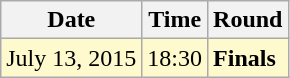<table class="wikitable">
<tr>
<th>Date</th>
<th>Time</th>
<th>Round</th>
</tr>
<tr style=background:lemonchiffon>
<td>July 13, 2015</td>
<td>18:30</td>
<td><strong>Finals</strong></td>
</tr>
</table>
